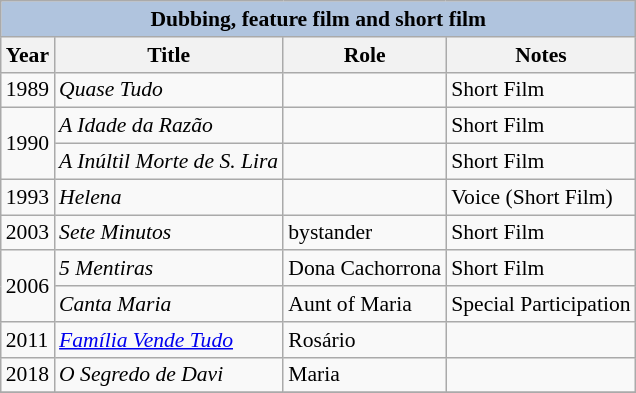<table class="wikitable" style="font-size: 90%;">
<tr>
<th colspan="5" style="background: LightSteelBlue;">Dubbing, feature film and short film</th>
</tr>
<tr>
<th>Year</th>
<th>Title</th>
<th>Role</th>
<th>Notes</th>
</tr>
<tr>
<td>1989</td>
<td><em>Quase Tudo</em></td>
<td></td>
<td>Short Film</td>
</tr>
<tr>
<td Rowspan="2">1990</td>
<td><em>A Idade da Razão</em></td>
<td></td>
<td>Short Film</td>
</tr>
<tr>
<td><em>A Inúltil Morte de S. Lira</em></td>
<td></td>
<td>Short Film</td>
</tr>
<tr>
<td>1993</td>
<td><em>Helena</em></td>
<td></td>
<td>Voice (Short Film)</td>
</tr>
<tr>
<td>2003</td>
<td><em>Sete Minutos</em></td>
<td>bystander</td>
<td>Short Film</td>
</tr>
<tr>
<td rowspan="2">2006</td>
<td><em>5 Mentiras</em></td>
<td>Dona Cachorrona</td>
<td>Short Film</td>
</tr>
<tr>
<td><em>Canta Maria</em></td>
<td>Aunt of Maria</td>
<td>Special Participation</td>
</tr>
<tr>
<td>2011</td>
<td><em><a href='#'>Família Vende Tudo</a></em></td>
<td>Rosário</td>
<td></td>
</tr>
<tr>
<td>2018</td>
<td><em>O Segredo de Davi</em></td>
<td>Maria</td>
<td></td>
</tr>
<tr>
</tr>
</table>
